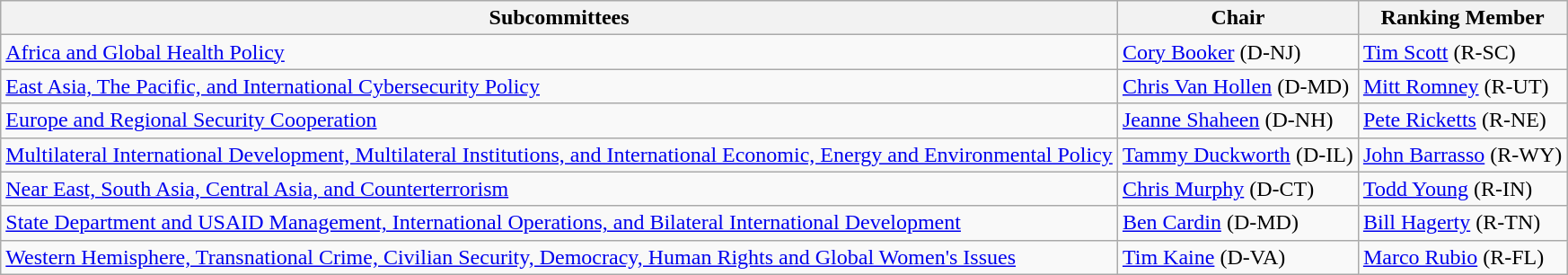<table class="wikitable">
<tr>
<th>Subcommittees</th>
<th>Chair</th>
<th>Ranking Member</th>
</tr>
<tr>
<td><a href='#'>Africa and Global Health Policy</a></td>
<td><a href='#'>Cory Booker</a> (D-NJ)</td>
<td><a href='#'>Tim Scott</a> (R-SC)</td>
</tr>
<tr>
<td><a href='#'>East Asia, The Pacific, and International Cybersecurity Policy</a></td>
<td><a href='#'>Chris Van Hollen</a> (D-MD)</td>
<td><a href='#'>Mitt Romney</a> (R-UT)</td>
</tr>
<tr>
<td><a href='#'>Europe and Regional Security Cooperation</a></td>
<td><a href='#'>Jeanne Shaheen</a> (D-NH)</td>
<td><a href='#'>Pete Ricketts</a> (R-NE)</td>
</tr>
<tr>
<td><a href='#'>Multilateral International Development, Multilateral Institutions, and International Economic, Energy and Environmental Policy</a></td>
<td><a href='#'>Tammy Duckworth</a> (D-IL)</td>
<td><a href='#'>John Barrasso</a> (R-WY)</td>
</tr>
<tr>
<td><a href='#'>Near East, South Asia, Central Asia, and Counterterrorism</a></td>
<td><a href='#'>Chris Murphy</a> (D-CT)</td>
<td><a href='#'>Todd Young</a> (R-IN)</td>
</tr>
<tr>
<td><a href='#'>State Department and USAID Management, International Operations, and Bilateral International Development</a></td>
<td><a href='#'>Ben Cardin</a> (D-MD)</td>
<td><a href='#'>Bill Hagerty</a> (R-TN)</td>
</tr>
<tr>
<td><a href='#'>Western Hemisphere, Transnational Crime, Civilian Security, Democracy, Human Rights and Global Women's Issues</a></td>
<td><a href='#'>Tim Kaine</a> (D-VA)</td>
<td><a href='#'>Marco Rubio</a> (R-FL)</td>
</tr>
</table>
